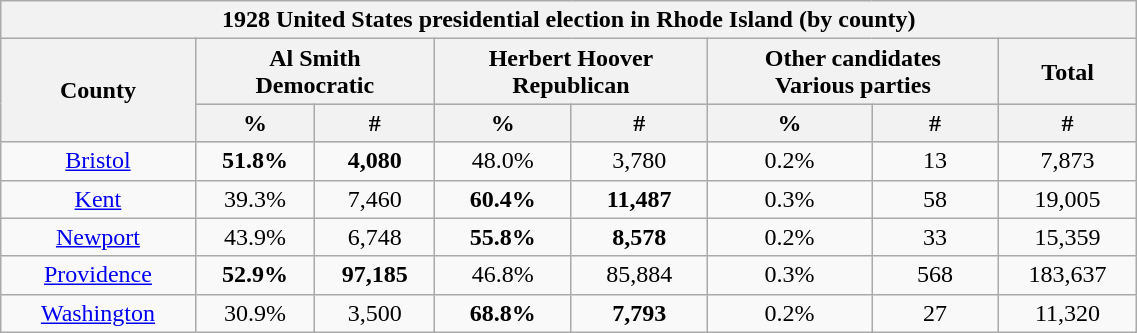<table style="width:60%;" class="wikitable sortable">
<tr>
<th colspan="8">1928 United States presidential election in Rhode Island (by county) </th>
</tr>
<tr>
<th rowspan="2">County</th>
<th colspan="2">Al Smith<br>Democratic</th>
<th colspan="2">Herbert Hoover<br>Republican</th>
<th colspan="2">Other candidates<br>Various parties</th>
<th colspan="2">Total</th>
</tr>
<tr style="background:lightgrey;">
<th>%</th>
<th>#</th>
<th>%</th>
<th>#</th>
<th>%</th>
<th>#</th>
<th>#</th>
</tr>
<tr>
<td align="center" ><a href='#'>Bristol</a></td>
<td style="text-align:center;"><strong>51.8%</strong></td>
<td style="text-align:center;"><strong>4,080</strong></td>
<td style="text-align:center;">48.0%</td>
<td style="text-align:center;">3,780</td>
<td style="text-align:center;">0.2%</td>
<td style="text-align:center;">13</td>
<td style="text-align:center;">7,873</td>
</tr>
<tr>
<td align="center" ><a href='#'>Kent</a></td>
<td style="text-align:center;">39.3%</td>
<td style="text-align:center;">7,460</td>
<td style="text-align:center;"><strong>60.4%</strong></td>
<td style="text-align:center;"><strong>11,487</strong></td>
<td style="text-align:center;">0.3%</td>
<td style="text-align:center;">58</td>
<td style="text-align:center;">19,005</td>
</tr>
<tr>
<td align="center" ><a href='#'>Newport</a></td>
<td style="text-align:center;">43.9%</td>
<td style="text-align:center;">6,748</td>
<td style="text-align:center;"><strong>55.8%</strong></td>
<td style="text-align:center;"><strong>8,578</strong></td>
<td style="text-align:center;">0.2%</td>
<td style="text-align:center;">33</td>
<td style="text-align:center;">15,359</td>
</tr>
<tr>
<td align="center" ><a href='#'>Providence</a></td>
<td style="text-align:center;"><strong>52.9%</strong></td>
<td style="text-align:center;"><strong>97,185</strong></td>
<td style="text-align:center;">46.8%</td>
<td style="text-align:center;">85,884</td>
<td style="text-align:center;">0.3%</td>
<td style="text-align:center;">568</td>
<td style="text-align:center;">183,637</td>
</tr>
<tr>
<td align="center" ><a href='#'>Washington</a></td>
<td style="text-align:center;">30.9%</td>
<td style="text-align:center;">3,500</td>
<td style="text-align:center;"><strong>68.8%</strong></td>
<td style="text-align:center;"><strong>7,793</strong></td>
<td style="text-align:center;">0.2%</td>
<td style="text-align:center;">27</td>
<td style="text-align:center;">11,320</td>
</tr>
</table>
